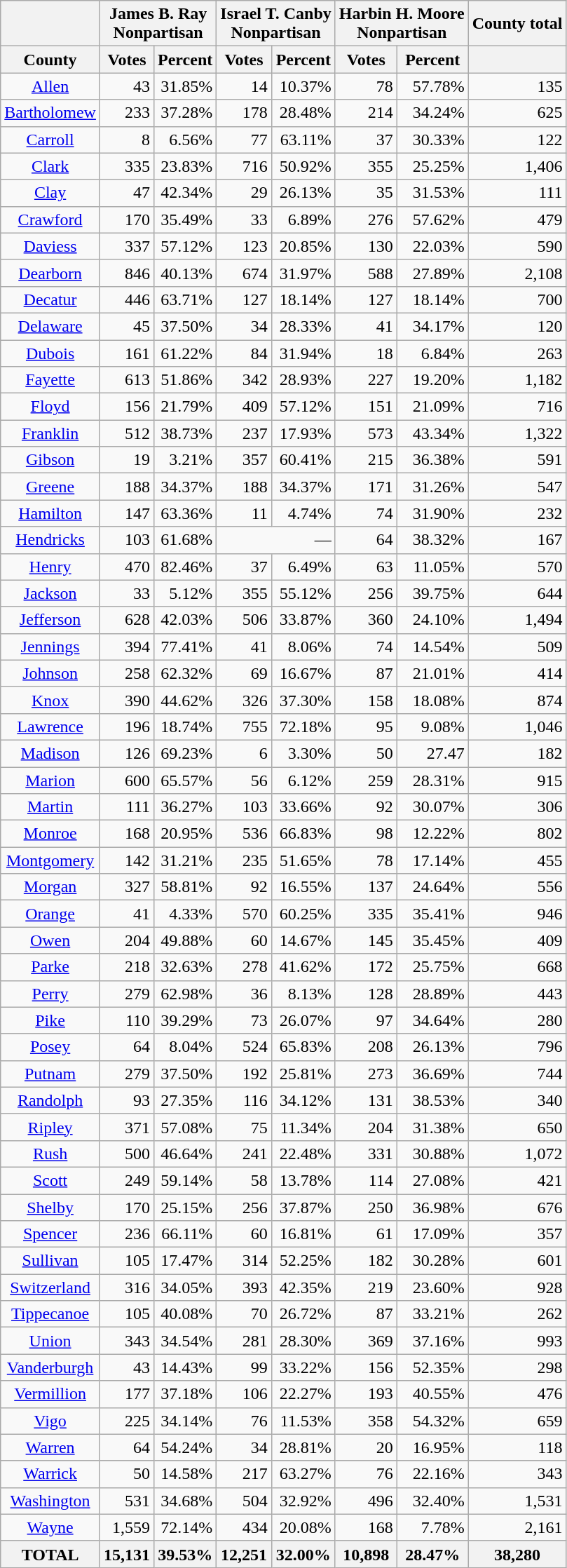<table class="wikitable sortable" style="text-align:right">
<tr>
<th></th>
<th align=center colspan=2>James B. Ray<br>Nonpartisan</th>
<th align=center colspan=2>Israel T. Canby<br>Nonpartisan</th>
<th align=center colspan=2>Harbin H. Moore<br>Nonpartisan</th>
<th align=center>County total</th>
</tr>
<tr>
<th align=center>County</th>
<th align=center>Votes</th>
<th align=center>Percent</th>
<th align=center>Votes</th>
<th align=center>Percent</th>
<th align=center>Votes</th>
<th align=center>Percent</th>
<th></th>
</tr>
<tr>
<td align=center><a href='#'>Allen</a></td>
<td align=right>43</td>
<td align=right>31.85%</td>
<td align=right>14</td>
<td align=right>10.37%</td>
<td align=right>78</td>
<td align=right>57.78%</td>
<td align=right>135</td>
</tr>
<tr>
<td align=center><a href='#'>Bartholomew</a></td>
<td align=right>233</td>
<td align=right>37.28%</td>
<td align=right>178</td>
<td align=right>28.48%</td>
<td align=right>214</td>
<td align=right>34.24%</td>
<td align=right>625</td>
</tr>
<tr>
<td align=center><a href='#'>Carroll</a></td>
<td align=right>8</td>
<td align=right>6.56%</td>
<td align=right>77</td>
<td align=right>63.11%</td>
<td align=right>37</td>
<td align=right>30.33%</td>
<td align=right>122</td>
</tr>
<tr>
<td align=center><a href='#'>Clark</a></td>
<td align=right>335</td>
<td align=right>23.83%</td>
<td align=right>716</td>
<td align=right>50.92%</td>
<td align=right>355</td>
<td align=right>25.25%</td>
<td align=right>1,406</td>
</tr>
<tr>
<td align=center><a href='#'>Clay</a></td>
<td align=right>47</td>
<td align=right>42.34%</td>
<td align=right>29</td>
<td align=right>26.13%</td>
<td align=right>35</td>
<td align=right>31.53%</td>
<td align=right>111</td>
</tr>
<tr>
<td align=center><a href='#'>Crawford</a></td>
<td align=right>170</td>
<td align=right>35.49%</td>
<td align=right>33</td>
<td align=right>6.89%</td>
<td align=right>276</td>
<td align=right>57.62%</td>
<td align=right>479</td>
</tr>
<tr>
<td align=center><a href='#'>Daviess</a></td>
<td align=right>337</td>
<td align=right>57.12%</td>
<td align=right>123</td>
<td align=right>20.85%</td>
<td align=right>130</td>
<td align=right>22.03%</td>
<td align=right>590</td>
</tr>
<tr>
<td align=center><a href='#'>Dearborn</a></td>
<td align=right>846</td>
<td align=right>40.13%</td>
<td align=right>674</td>
<td align=right>31.97%</td>
<td align=right>588</td>
<td align=right>27.89%</td>
<td align=right>2,108</td>
</tr>
<tr>
<td align=center><a href='#'>Decatur</a></td>
<td align=right>446</td>
<td align=right>63.71%</td>
<td align=right>127</td>
<td align=right>18.14%</td>
<td align=right>127</td>
<td align=right>18.14%</td>
<td align=right>700</td>
</tr>
<tr>
<td align=center><a href='#'>Delaware</a></td>
<td align=right>45</td>
<td align=right>37.50%</td>
<td align=right>34</td>
<td align=right>28.33%</td>
<td align=right>41</td>
<td align=right>34.17%</td>
<td align=right>120</td>
</tr>
<tr>
<td align=center><a href='#'>Dubois</a></td>
<td align=right>161</td>
<td align=right>61.22%</td>
<td align=right>84</td>
<td align=right>31.94%</td>
<td align=right>18</td>
<td align=right>6.84%</td>
<td align=right>263</td>
</tr>
<tr>
<td align=center><a href='#'>Fayette</a></td>
<td align=right>613</td>
<td align=right>51.86%</td>
<td align=right>342</td>
<td align=right>28.93%</td>
<td align=right>227</td>
<td align=right>19.20%</td>
<td align=right>1,182</td>
</tr>
<tr>
<td align=center><a href='#'>Floyd</a></td>
<td align=right>156</td>
<td align=right>21.79%</td>
<td align=right>409</td>
<td align=right>57.12%</td>
<td align=right>151</td>
<td align=right>21.09%</td>
<td align=right>716</td>
</tr>
<tr>
<td align=center><a href='#'>Franklin</a></td>
<td align=right>512</td>
<td align=right>38.73%</td>
<td align=right>237</td>
<td align=right>17.93%</td>
<td align=right>573</td>
<td align=right>43.34%</td>
<td align=right>1,322</td>
</tr>
<tr>
<td align=center><a href='#'>Gibson</a></td>
<td align=right>19</td>
<td align=right>3.21%</td>
<td align=right>357</td>
<td align=right>60.41%</td>
<td align=right>215</td>
<td align=right>36.38%</td>
<td align=right>591</td>
</tr>
<tr>
<td align=center><a href='#'>Greene</a></td>
<td align=right>188</td>
<td align=right>34.37%</td>
<td align=right>188</td>
<td align=right>34.37%</td>
<td align=right>171</td>
<td align=right>31.26%</td>
<td align=right>547</td>
</tr>
<tr>
<td align=center><a href='#'>Hamilton</a></td>
<td align=right>147</td>
<td align=right>63.36%</td>
<td align=right>11</td>
<td align=right>4.74%</td>
<td align=right>74</td>
<td align=right>31.90%</td>
<td align=right>232</td>
</tr>
<tr>
<td align=center><a href='#'>Hendricks</a></td>
<td align=right>103</td>
<td align=right>61.68%</td>
<td align=right colspan=2>—</td>
<td align=right>64</td>
<td align=right>38.32%</td>
<td align=right>167</td>
</tr>
<tr>
<td align=center><a href='#'>Henry</a></td>
<td align=right>470</td>
<td align=right>82.46%</td>
<td align=right>37</td>
<td align=right>6.49%</td>
<td align=right>63</td>
<td align=right>11.05%</td>
<td align=right>570</td>
</tr>
<tr>
<td align=center><a href='#'>Jackson</a></td>
<td align=right>33</td>
<td align=right>5.12%</td>
<td align=right>355</td>
<td align=right>55.12%</td>
<td align=right>256</td>
<td align=right>39.75%</td>
<td align=right>644</td>
</tr>
<tr>
<td align=center><a href='#'>Jefferson</a></td>
<td align=right>628</td>
<td align=right>42.03%</td>
<td align=right>506</td>
<td align=right>33.87%</td>
<td align=right>360</td>
<td align=right>24.10%</td>
<td align=right>1,494</td>
</tr>
<tr>
<td align=center><a href='#'>Jennings</a></td>
<td align=right>394</td>
<td align=right>77.41%</td>
<td align=right>41</td>
<td align=right>8.06%</td>
<td align=right>74</td>
<td align=right>14.54%</td>
<td align=right>509</td>
</tr>
<tr>
<td align=center><a href='#'>Johnson</a></td>
<td align=right>258</td>
<td align=right>62.32%</td>
<td align=right>69</td>
<td align=right>16.67%</td>
<td align=right>87</td>
<td align=right>21.01%</td>
<td align=right>414</td>
</tr>
<tr>
<td align=center><a href='#'>Knox</a></td>
<td align=right>390</td>
<td align=right>44.62%</td>
<td align=right>326</td>
<td align=right>37.30%</td>
<td align=right>158</td>
<td align=right>18.08%</td>
<td align=right>874</td>
</tr>
<tr>
<td align=center><a href='#'>Lawrence</a></td>
<td align=right>196</td>
<td align=right>18.74%</td>
<td align=right>755</td>
<td align=right>72.18%</td>
<td align=right>95</td>
<td align=right>9.08%</td>
<td align=right>1,046</td>
</tr>
<tr>
<td align=center><a href='#'>Madison</a></td>
<td align=right>126</td>
<td align=right>69.23%</td>
<td align=right>6</td>
<td align=right>3.30%</td>
<td align=right>50</td>
<td align=right>27.47</td>
<td align=right>182</td>
</tr>
<tr>
<td align=center><a href='#'>Marion</a></td>
<td align=right>600</td>
<td align=right>65.57%</td>
<td align=right>56</td>
<td align=right>6.12%</td>
<td align=right>259</td>
<td align=right>28.31%</td>
<td align=right>915</td>
</tr>
<tr>
<td align=center><a href='#'>Martin</a></td>
<td align=right>111</td>
<td align=right>36.27%</td>
<td align=right>103</td>
<td align=right>33.66%</td>
<td align=right>92</td>
<td align=right>30.07%</td>
<td align=right>306</td>
</tr>
<tr>
<td align=center><a href='#'>Monroe</a></td>
<td align=right>168</td>
<td align=right>20.95%</td>
<td align=right>536</td>
<td align=right>66.83%</td>
<td align=right>98</td>
<td align=right>12.22%</td>
<td align=right>802</td>
</tr>
<tr>
<td align=center><a href='#'>Montgomery</a></td>
<td align=right>142</td>
<td align=right>31.21%</td>
<td align=right>235</td>
<td align=right>51.65%</td>
<td align=right>78</td>
<td align=right>17.14%</td>
<td align=right>455</td>
</tr>
<tr>
<td align=center><a href='#'>Morgan</a></td>
<td align=right>327</td>
<td align=right>58.81%</td>
<td align=right>92</td>
<td align=right>16.55%</td>
<td align=right>137</td>
<td align=right>24.64%</td>
<td align=right>556</td>
</tr>
<tr>
<td align=center><a href='#'>Orange</a></td>
<td align=right>41</td>
<td align=right>4.33%</td>
<td align=right>570</td>
<td align=right>60.25%</td>
<td align=right>335</td>
<td align=right>35.41%</td>
<td align=right>946</td>
</tr>
<tr>
<td align=center><a href='#'>Owen</a></td>
<td align=right>204</td>
<td align=right>49.88%</td>
<td align=right>60</td>
<td align=right>14.67%</td>
<td align=right>145</td>
<td align=right>35.45%</td>
<td align=right>409</td>
</tr>
<tr>
<td align=center><a href='#'>Parke</a></td>
<td align=right>218</td>
<td align=right>32.63%</td>
<td align=right>278</td>
<td align=right>41.62%</td>
<td align=right>172</td>
<td align=right>25.75%</td>
<td align=right>668</td>
</tr>
<tr>
<td align=center><a href='#'>Perry</a></td>
<td align=right>279</td>
<td align=right>62.98%</td>
<td align=right>36</td>
<td align=right>8.13%</td>
<td align=right>128</td>
<td align=right>28.89%</td>
<td align=right>443</td>
</tr>
<tr>
<td align=center><a href='#'>Pike</a></td>
<td align=right>110</td>
<td align=right>39.29%</td>
<td align=right>73</td>
<td align=right>26.07%</td>
<td align=right>97</td>
<td align=right>34.64%</td>
<td align=right>280</td>
</tr>
<tr>
<td align=center><a href='#'>Posey</a></td>
<td align=right>64</td>
<td align=right>8.04%</td>
<td align=right>524</td>
<td align=right>65.83%</td>
<td align=right>208</td>
<td align=right>26.13%</td>
<td align=right>796</td>
</tr>
<tr>
<td align=center><a href='#'>Putnam</a></td>
<td align=right>279</td>
<td align=right>37.50%</td>
<td align=right>192</td>
<td align=right>25.81%</td>
<td align=right>273</td>
<td align=right>36.69%</td>
<td align=right>744</td>
</tr>
<tr>
<td align=center><a href='#'>Randolph</a></td>
<td align=right>93</td>
<td align=right>27.35%</td>
<td align=right>116</td>
<td align=right>34.12%</td>
<td align=right>131</td>
<td align=right>38.53%</td>
<td align=right>340</td>
</tr>
<tr>
<td align=center><a href='#'>Ripley</a></td>
<td align=right>371</td>
<td align=right>57.08%</td>
<td align=right>75</td>
<td align=right>11.34%</td>
<td align=right>204</td>
<td align=right>31.38%</td>
<td align=right>650</td>
</tr>
<tr>
<td align=center><a href='#'>Rush</a></td>
<td align=right>500</td>
<td align=right>46.64%</td>
<td align=right>241</td>
<td align=right>22.48%</td>
<td align=right>331</td>
<td align=right>30.88%</td>
<td align=right>1,072</td>
</tr>
<tr>
<td align=center><a href='#'>Scott</a></td>
<td align=right>249</td>
<td align=right>59.14%</td>
<td align=right>58</td>
<td align=right>13.78%</td>
<td align=right>114</td>
<td align=right>27.08%</td>
<td align=right>421</td>
</tr>
<tr>
<td align=center><a href='#'>Shelby</a></td>
<td align=right>170</td>
<td align=right>25.15%</td>
<td align=right>256</td>
<td align=right>37.87%</td>
<td align=right>250</td>
<td align=right>36.98%</td>
<td align=right>676</td>
</tr>
<tr>
<td align=center><a href='#'>Spencer</a></td>
<td align=right>236</td>
<td align=right>66.11%</td>
<td align=right>60</td>
<td align=right>16.81%</td>
<td align=right>61</td>
<td align=right>17.09%</td>
<td align=right>357</td>
</tr>
<tr>
<td align=center><a href='#'>Sullivan</a></td>
<td align=right>105</td>
<td align=right>17.47%</td>
<td align=right>314</td>
<td align=right>52.25%</td>
<td align=right>182</td>
<td align=right>30.28%</td>
<td align=right>601</td>
</tr>
<tr>
<td align=center><a href='#'>Switzerland</a></td>
<td align=right>316</td>
<td align=right>34.05%</td>
<td align=right>393</td>
<td align=right>42.35%</td>
<td align=right>219</td>
<td align=right>23.60%</td>
<td align=right>928</td>
</tr>
<tr>
<td align=center><a href='#'>Tippecanoe</a></td>
<td align=right>105</td>
<td align=right>40.08%</td>
<td align=right>70</td>
<td align=right>26.72%</td>
<td align=right>87</td>
<td align=right>33.21%</td>
<td align=right>262</td>
</tr>
<tr>
<td align=center><a href='#'>Union</a></td>
<td align=right>343</td>
<td align=right>34.54%</td>
<td align=right>281</td>
<td align=right>28.30%</td>
<td align=right>369</td>
<td align=right>37.16%</td>
<td align=right>993</td>
</tr>
<tr>
<td align=center><a href='#'>Vanderburgh</a></td>
<td align=right>43</td>
<td align=right>14.43%</td>
<td align=right>99</td>
<td align=right>33.22%</td>
<td align=right>156</td>
<td align=right>52.35%</td>
<td align=right>298</td>
</tr>
<tr>
<td align=center><a href='#'>Vermillion</a></td>
<td align=right>177</td>
<td align=right>37.18%</td>
<td align=right>106</td>
<td align=right>22.27%</td>
<td align=right>193</td>
<td align=right>40.55%</td>
<td align=right>476</td>
</tr>
<tr>
<td align=center><a href='#'>Vigo</a></td>
<td align=right>225</td>
<td align=right>34.14%</td>
<td align=right>76</td>
<td align=right>11.53%</td>
<td align=right>358</td>
<td align=right>54.32%</td>
<td align=right>659</td>
</tr>
<tr>
<td align=center><a href='#'>Warren</a></td>
<td align=right>64</td>
<td align=right>54.24%</td>
<td align=right>34</td>
<td align=right>28.81%</td>
<td align=right>20</td>
<td align=right>16.95%</td>
<td align=right>118</td>
</tr>
<tr>
<td align=center><a href='#'>Warrick</a></td>
<td align=right>50</td>
<td align=right>14.58%</td>
<td align=right>217</td>
<td align=right>63.27%</td>
<td align=right>76</td>
<td align=right>22.16%</td>
<td align=right>343</td>
</tr>
<tr>
<td align=center><a href='#'>Washington</a></td>
<td align=right>531</td>
<td align=right>34.68%</td>
<td align=right>504</td>
<td align=right>32.92%</td>
<td align=right>496</td>
<td align=right>32.40%</td>
<td align=right>1,531</td>
</tr>
<tr>
<td align=center><a href='#'>Wayne</a></td>
<td align=right>1,559</td>
<td align=right>72.14%</td>
<td align=right>434</td>
<td align=right>20.08%</td>
<td align=right>168</td>
<td align=right>7.78%</td>
<td align=right>2,161</td>
</tr>
<tr>
<th>TOTAL</th>
<th>15,131</th>
<th>39.53%</th>
<th>12,251</th>
<th>32.00%</th>
<th>10,898</th>
<th>28.47%</th>
<th>38,280</th>
</tr>
</table>
